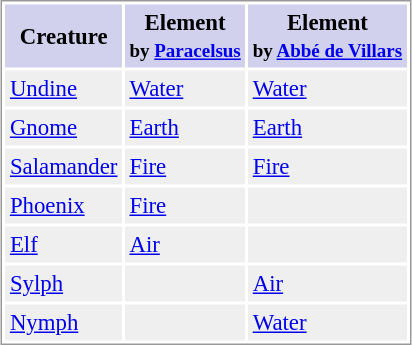<table cellpadding="3px" style="border:1px solid #999; font-size:95%; background-color: #FFFFFF; margin:auto;">
<tr>
<th bgcolor="#D1D1ED" align="center">Creature</th>
<th bgcolor="#D1D1ED" align="center">Element<br><small>by <a href='#'>Paracelsus</a></small></th>
<th bgcolor="#D1D1ED" align="center">Element<br><small>by <a href='#'>Abbé de Villars</a></small></th>
</tr>
<tr bgcolor="#EFEFEF">
<td><a href='#'>Undine</a></td>
<td><a href='#'>Water</a></td>
<td><a href='#'>Water</a></td>
</tr>
<tr bgcolor="#EFEFEF">
<td><a href='#'>Gnome</a></td>
<td><a href='#'>Earth</a></td>
<td><a href='#'>Earth</a></td>
</tr>
<tr bgcolor="#EFEFEF">
<td><a href='#'>Salamander</a></td>
<td><a href='#'>Fire</a></td>
<td><a href='#'>Fire</a></td>
</tr>
<tr bgcolor="#EFEFEF">
<td><a href='#'>Phoenix</a></td>
<td><a href='#'>Fire</a></td>
<td></td>
</tr>
<tr bgcolor="#EFEFEF">
<td><a href='#'>Elf</a></td>
<td><a href='#'>Air</a></td>
<td></td>
</tr>
<tr bgcolor="#EFEFEF">
<td><a href='#'>Sylph</a></td>
<td></td>
<td><a href='#'>Air</a></td>
</tr>
<tr bgcolor="#EFEFEF">
<td><a href='#'>Nymph</a></td>
<td></td>
<td><a href='#'>Water</a></td>
</tr>
</table>
